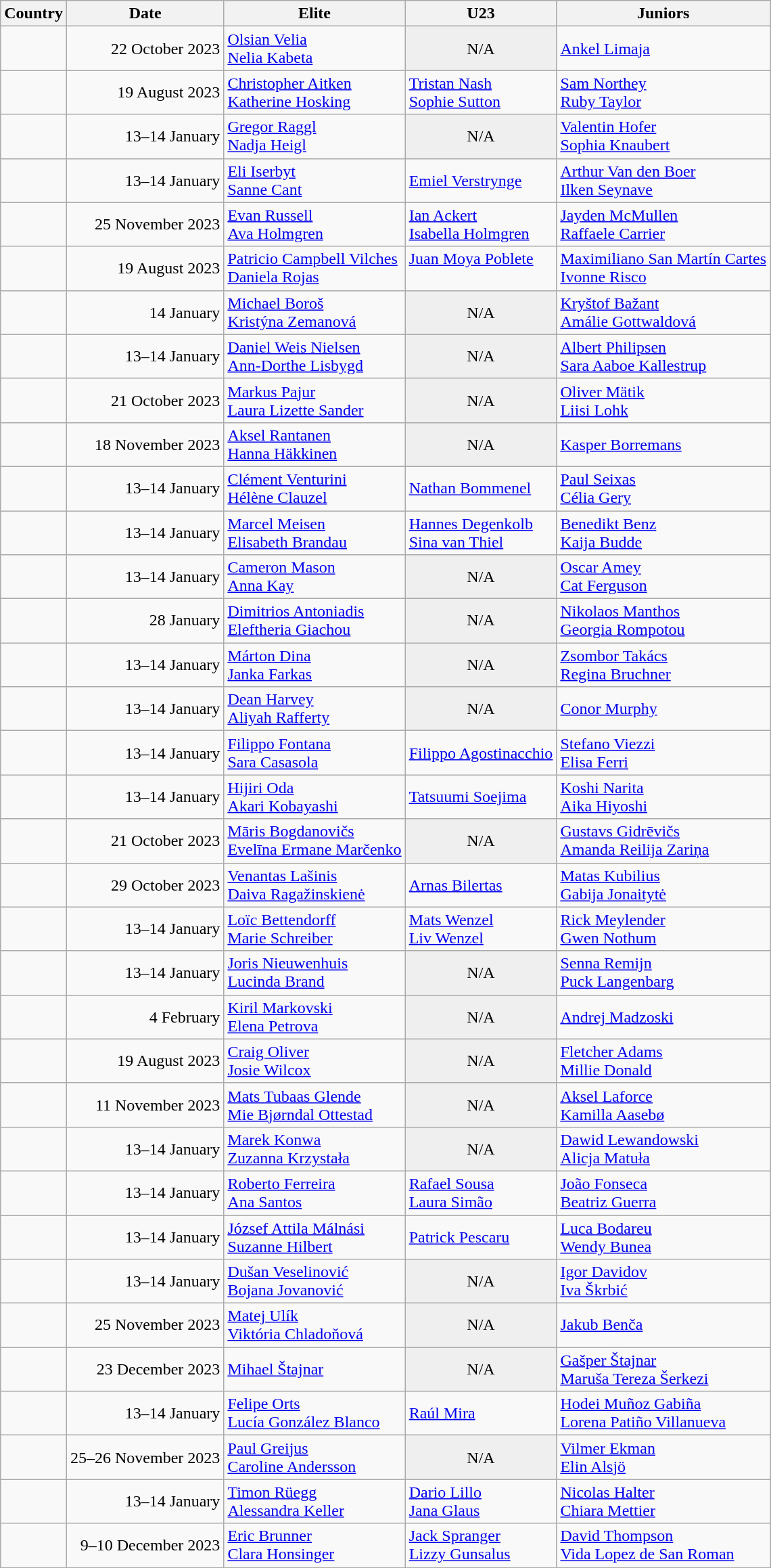<table class="wikitable">
<tr>
<th>Country</th>
<th>Date</th>
<th>Elite</th>
<th>U23</th>
<th>Juniors</th>
</tr>
<tr>
<td></td>
<td align=right>22 October 2023</td>
<td><a href='#'>Olsian Velia</a><br><a href='#'>Nelia Kabeta</a></td>
<td align=center bgcolor="#EFEFEF">N/A</td>
<td><a href='#'>Ankel Limaja</a><br></td>
</tr>
<tr>
<td></td>
<td align=right>19 August 2023</td>
<td><a href='#'>Christopher Aitken</a><br><a href='#'>Katherine Hosking</a></td>
<td><a href='#'>Tristan Nash</a><br><a href='#'>Sophie Sutton</a></td>
<td><a href='#'>Sam Northey</a><br><a href='#'>Ruby Taylor</a></td>
</tr>
<tr>
<td></td>
<td align=right>13–14 January</td>
<td><a href='#'>Gregor Raggl</a><br><a href='#'>Nadja Heigl</a></td>
<td align=center bgcolor="#EFEFEF">N/A</td>
<td><a href='#'>Valentin Hofer</a><br><a href='#'>Sophia Knaubert</a></td>
</tr>
<tr>
<td></td>
<td align=right>13–14 January</td>
<td><a href='#'>Eli Iserbyt</a><br><a href='#'>Sanne Cant</a></td>
<td><a href='#'>Emiel Verstrynge</a><br></td>
<td><a href='#'>Arthur Van den Boer</a><br><a href='#'>Ilken Seynave</a></td>
</tr>
<tr>
<td></td>
<td align=right>25 November 2023</td>
<td><a href='#'>Evan Russell</a><br><a href='#'>Ava Holmgren</a></td>
<td><a href='#'>Ian Ackert</a><br><a href='#'>Isabella Holmgren</a></td>
<td><a href='#'>Jayden McMullen</a><br><a href='#'>Raffaele Carrier</a></td>
</tr>
<tr>
<td></td>
<td align=right>19 August 2023</td>
<td><a href='#'>Patricio Campbell Vilches</a><br><a href='#'>Daniela Rojas</a></td>
<td><a href='#'>Juan Moya Poblete</a><br><br></td>
<td><a href='#'>Maximiliano San Martín Cartes</a><br><a href='#'>Ivonne Risco</a></td>
</tr>
<tr>
<td></td>
<td align=right>14 January</td>
<td><a href='#'>Michael Boroš</a><br><a href='#'>Kristýna Zemanová</a></td>
<td align=center bgcolor="#EFEFEF">N/A</td>
<td><a href='#'>Kryštof Bažant</a><br><a href='#'>Amálie Gottwaldová</a></td>
</tr>
<tr>
<td></td>
<td align=right>13–14 January</td>
<td><a href='#'>Daniel Weis Nielsen</a><br><a href='#'>Ann-Dorthe Lisbygd</a></td>
<td align=center bgcolor="#EFEFEF">N/A</td>
<td><a href='#'>Albert Philipsen</a><br><a href='#'>Sara Aaboe Kallestrup</a></td>
</tr>
<tr>
<td></td>
<td align=right>21 October 2023</td>
<td><a href='#'>Markus Pajur</a><br><a href='#'>Laura Lizette Sander</a></td>
<td align=center bgcolor="#EFEFEF">N/A</td>
<td><a href='#'>Oliver Mätik</a><br><a href='#'>Liisi Lohk</a></td>
</tr>
<tr>
<td></td>
<td align=right>18 November 2023</td>
<td><a href='#'>Aksel Rantanen</a><br><a href='#'>Hanna Häkkinen</a></td>
<td align=center bgcolor="#EFEFEF">N/A</td>
<td><a href='#'>Kasper Borremans</a></td>
</tr>
<tr>
<td></td>
<td align=right>13–14 January</td>
<td><a href='#'>Clément Venturini</a><br><a href='#'>Hélène Clauzel</a></td>
<td><a href='#'>Nathan Bommenel</a><br></td>
<td><a href='#'>Paul Seixas</a><br><a href='#'>Célia Gery</a></td>
</tr>
<tr>
<td></td>
<td align=right>13–14 January</td>
<td><a href='#'>Marcel Meisen</a><br><a href='#'>Elisabeth Brandau</a></td>
<td><a href='#'>Hannes Degenkolb</a><br><a href='#'>Sina van Thiel</a></td>
<td><a href='#'>Benedikt Benz</a><br><a href='#'>Kaija Budde</a></td>
</tr>
<tr>
<td></td>
<td align=right>13–14 January</td>
<td><a href='#'>Cameron Mason</a><br><a href='#'>Anna Kay</a></td>
<td align=center bgcolor="#EFEFEF">N/A</td>
<td><a href='#'>Oscar Amey</a><br><a href='#'>Cat Ferguson</a></td>
</tr>
<tr>
<td></td>
<td align=right>28 January</td>
<td><a href='#'>Dimitrios Antoniadis</a><br><a href='#'>Eleftheria Giachou</a></td>
<td align=center bgcolor="#EFEFEF">N/A</td>
<td><a href='#'>Nikolaos Manthos</a><br><a href='#'>Georgia Rompotou</a></td>
</tr>
<tr>
<td></td>
<td align=right>13–14 January</td>
<td><a href='#'>Márton Dina</a><br><a href='#'>Janka Farkas</a></td>
<td align=center bgcolor="#EFEFEF">N/A</td>
<td><a href='#'>Zsombor Takács</a><br><a href='#'>Regina Bruchner</a></td>
</tr>
<tr>
<td></td>
<td align=right>13–14 January</td>
<td><a href='#'>Dean Harvey</a><br><a href='#'>Aliyah Rafferty</a></td>
<td align=center bgcolor="#EFEFEF">N/A</td>
<td><a href='#'>Conor Murphy</a></td>
</tr>
<tr>
<td></td>
<td align=right>13–14 January</td>
<td><a href='#'>Filippo Fontana</a><br><a href='#'>Sara Casasola</a></td>
<td><a href='#'>Filippo Agostinacchio</a></td>
<td><a href='#'>Stefano Viezzi</a><br><a href='#'>Elisa Ferri</a></td>
</tr>
<tr>
<td></td>
<td align=right>13–14 January</td>
<td><a href='#'>Hijiri Oda</a><br><a href='#'>Akari Kobayashi</a></td>
<td><a href='#'>Tatsuumi Soejima</a></td>
<td><a href='#'>Koshi Narita</a><br><a href='#'>Aika Hiyoshi</a></td>
</tr>
<tr>
<td></td>
<td align=right>21 October 2023</td>
<td><a href='#'>Māris Bogdanovičs</a><br><a href='#'>Evelīna Ermane Marčenko</a></td>
<td align=center bgcolor="#EFEFEF">N/A</td>
<td><a href='#'>Gustavs Gidrēvičs</a><br><a href='#'>Amanda Reilija Zariņa</a></td>
</tr>
<tr>
<td></td>
<td align=right>29 October 2023</td>
<td><a href='#'>Venantas Lašinis</a><br><a href='#'>Daiva Ragažinskienė</a></td>
<td><a href='#'>Arnas Bilertas</a></td>
<td><a href='#'>Matas Kubilius</a><br><a href='#'>Gabija Jonaitytė</a></td>
</tr>
<tr>
<td></td>
<td align=right>13–14 January</td>
<td><a href='#'>Loïc Bettendorff</a><br><a href='#'>Marie Schreiber</a></td>
<td><a href='#'>Mats Wenzel</a><br><a href='#'>Liv Wenzel</a></td>
<td><a href='#'>Rick Meylender</a><br><a href='#'>Gwen Nothum</a></td>
</tr>
<tr>
<td></td>
<td align=right>13–14 January</td>
<td><a href='#'>Joris Nieuwenhuis</a><br><a href='#'>Lucinda Brand</a></td>
<td align=center bgcolor="#EFEFEF">N/A</td>
<td><a href='#'>Senna Remijn</a><br><a href='#'>Puck Langenbarg</a></td>
</tr>
<tr>
<td></td>
<td align=right>4 February</td>
<td><a href='#'>Kiril Markovski</a><br><a href='#'>Elena Petrova</a></td>
<td align=center bgcolor="#EFEFEF">N/A</td>
<td><a href='#'>Andrej Madzoski</a></td>
</tr>
<tr>
<td></td>
<td align=right>19 August 2023</td>
<td><a href='#'>Craig Oliver</a><br><a href='#'>Josie Wilcox</a></td>
<td align=center bgcolor="#EFEFEF">N/A</td>
<td><a href='#'>Fletcher Adams</a><br><a href='#'>Millie Donald</a></td>
</tr>
<tr>
<td></td>
<td align=right>11 November 2023</td>
<td><a href='#'>Mats Tubaas Glende</a><br><a href='#'>Mie Bjørndal Ottestad</a></td>
<td align=center bgcolor="#EFEFEF">N/A</td>
<td><a href='#'>Aksel Laforce</a><br><a href='#'>Kamilla Aasebø</a></td>
</tr>
<tr>
<td></td>
<td align=right>13–14 January</td>
<td><a href='#'>Marek Konwa</a><br><a href='#'>Zuzanna Krzystała</a></td>
<td align=center bgcolor="#EFEFEF">N/A</td>
<td><a href='#'>Dawid Lewandowski</a><br><a href='#'>Alicja Matuła</a></td>
</tr>
<tr>
<td></td>
<td align=right>13–14 January</td>
<td><a href='#'>Roberto Ferreira</a><br><a href='#'>Ana Santos</a></td>
<td><a href='#'>Rafael Sousa</a><br><a href='#'>Laura Simão</a></td>
<td><a href='#'>João Fonseca</a><br><a href='#'>Beatriz Guerra</a></td>
</tr>
<tr>
<td></td>
<td align=right>13–14 January</td>
<td><a href='#'>József Attila Málnási</a><br><a href='#'>Suzanne Hilbert</a></td>
<td><a href='#'>Patrick Pescaru</a></td>
<td><a href='#'>Luca Bodareu</a><br><a href='#'>Wendy Bunea</a></td>
</tr>
<tr>
<td></td>
<td align=right>13–14 January</td>
<td><a href='#'>Dušan Veselinović</a><br><a href='#'>Bojana Jovanović</a></td>
<td align=center bgcolor="#EFEFEF">N/A</td>
<td><a href='#'>Igor Davidov</a><br><a href='#'>Iva Škrbić</a></td>
</tr>
<tr>
<td></td>
<td align=right>25 November 2023</td>
<td><a href='#'>Matej Ulík</a><br><a href='#'>Viktória Chladoňová</a></td>
<td align=center bgcolor="#EFEFEF">N/A</td>
<td><a href='#'>Jakub Benča</a></td>
</tr>
<tr>
<td></td>
<td align=right>23 December 2023</td>
<td><a href='#'>Mihael Štajnar</a><br></td>
<td align=center bgcolor="#EFEFEF">N/A</td>
<td><a href='#'>Gašper Štajnar</a><br><a href='#'>Maruša Tereza Šerkezi</a></td>
</tr>
<tr>
<td></td>
<td align=right>13–14 January</td>
<td><a href='#'>Felipe Orts</a><br><a href='#'>Lucía González Blanco</a></td>
<td><a href='#'>Raúl Mira</a></td>
<td><a href='#'>Hodei Muñoz Gabiña</a><br><a href='#'>Lorena Patiño Villanueva</a></td>
</tr>
<tr>
<td></td>
<td align=right>25–26 November 2023</td>
<td><a href='#'>Paul Greijus</a><br><a href='#'>Caroline Andersson</a></td>
<td align=center bgcolor="#EFEFEF">N/A</td>
<td><a href='#'>Vilmer Ekman</a><br><a href='#'>Elin Alsjö</a></td>
</tr>
<tr>
<td></td>
<td align=right>13–14 January</td>
<td><a href='#'>Timon Rüegg</a><br><a href='#'>Alessandra Keller</a></td>
<td><a href='#'>Dario Lillo</a><br><a href='#'>Jana Glaus</a></td>
<td><a href='#'>Nicolas Halter</a><br><a href='#'>Chiara Mettier</a></td>
</tr>
<tr>
<td></td>
<td align=right>9–10 December 2023</td>
<td><a href='#'>Eric Brunner</a><br><a href='#'>Clara Honsinger</a></td>
<td><a href='#'>Jack Spranger</a><br><a href='#'>Lizzy Gunsalus</a></td>
<td><a href='#'>David Thompson</a><br><a href='#'>Vida Lopez de San Roman</a></td>
</tr>
</table>
